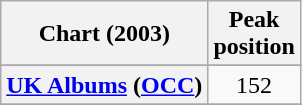<table class="wikitable sortable plainrowheaders" style="text-align:center">
<tr>
<th scope="col">Chart (2003)</th>
<th scope="col">Peak<br>position</th>
</tr>
<tr>
</tr>
<tr>
</tr>
<tr>
<th scope="row"><a href='#'>UK Albums</a> (<a href='#'>OCC</a>)</th>
<td>152</td>
</tr>
<tr>
</tr>
<tr>
</tr>
<tr>
</tr>
<tr>
</tr>
<tr>
</tr>
</table>
